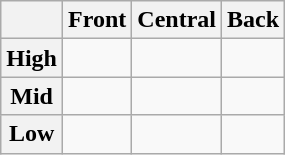<table class="wikitable" style="text-align:center;">
<tr>
<th></th>
<th>Front</th>
<th>Central</th>
<th>Back</th>
</tr>
<tr>
<th>High</th>
<td></td>
<td></td>
<td></td>
</tr>
<tr>
<th>Mid</th>
<td></td>
<td></td>
<td></td>
</tr>
<tr>
<th>Low</th>
<td></td>
<td></td>
<td></td>
</tr>
</table>
